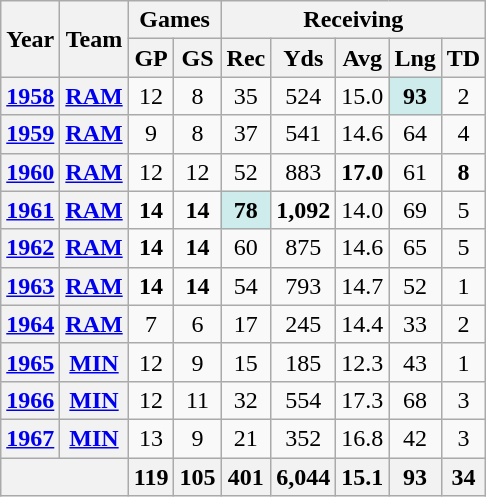<table class="wikitable" style="text-align:center;">
<tr>
<th rowspan="2">Year</th>
<th rowspan="2">Team</th>
<th colspan="2">Games</th>
<th colspan="5">Receiving</th>
</tr>
<tr>
<th>GP</th>
<th>GS</th>
<th>Rec</th>
<th>Yds</th>
<th>Avg</th>
<th>Lng</th>
<th>TD</th>
</tr>
<tr>
<th><a href='#'>1958</a></th>
<th><a href='#'>RAM</a></th>
<td>12</td>
<td>8</td>
<td>35</td>
<td>524</td>
<td>15.0</td>
<td style="background:#cfecec;"><strong>93</strong></td>
<td>2</td>
</tr>
<tr>
<th><a href='#'>1959</a></th>
<th><a href='#'>RAM</a></th>
<td>9</td>
<td>8</td>
<td>37</td>
<td>541</td>
<td>14.6</td>
<td>64</td>
<td>4</td>
</tr>
<tr>
<th><a href='#'>1960</a></th>
<th><a href='#'>RAM</a></th>
<td>12</td>
<td>12</td>
<td>52</td>
<td>883</td>
<td><strong>17.0</strong></td>
<td>61</td>
<td><strong>8</strong></td>
</tr>
<tr>
<th><a href='#'>1961</a></th>
<th><a href='#'>RAM</a></th>
<td><strong>14</strong></td>
<td><strong>14</strong></td>
<td style="background:#cfecec;"><strong>78</strong></td>
<td><strong>1,092</strong></td>
<td>14.0</td>
<td>69</td>
<td>5</td>
</tr>
<tr>
<th><a href='#'>1962</a></th>
<th><a href='#'>RAM</a></th>
<td><strong>14</strong></td>
<td><strong>14</strong></td>
<td>60</td>
<td>875</td>
<td>14.6</td>
<td>65</td>
<td>5</td>
</tr>
<tr>
<th><a href='#'>1963</a></th>
<th><a href='#'>RAM</a></th>
<td><strong>14</strong></td>
<td><strong>14</strong></td>
<td>54</td>
<td>793</td>
<td>14.7</td>
<td>52</td>
<td>1</td>
</tr>
<tr>
<th><a href='#'>1964</a></th>
<th><a href='#'>RAM</a></th>
<td>7</td>
<td>6</td>
<td>17</td>
<td>245</td>
<td>14.4</td>
<td>33</td>
<td>2</td>
</tr>
<tr>
<th><a href='#'>1965</a></th>
<th><a href='#'>MIN</a></th>
<td>12</td>
<td>9</td>
<td>15</td>
<td>185</td>
<td>12.3</td>
<td>43</td>
<td>1</td>
</tr>
<tr>
<th><a href='#'>1966</a></th>
<th><a href='#'>MIN</a></th>
<td>12</td>
<td>11</td>
<td>32</td>
<td>554</td>
<td>17.3</td>
<td>68</td>
<td>3</td>
</tr>
<tr>
<th><a href='#'>1967</a></th>
<th><a href='#'>MIN</a></th>
<td>13</td>
<td>9</td>
<td>21</td>
<td>352</td>
<td>16.8</td>
<td>42</td>
<td>3</td>
</tr>
<tr>
<th colspan="2"></th>
<th>119</th>
<th>105</th>
<th>401</th>
<th>6,044</th>
<th>15.1</th>
<th>93</th>
<th>34</th>
</tr>
</table>
